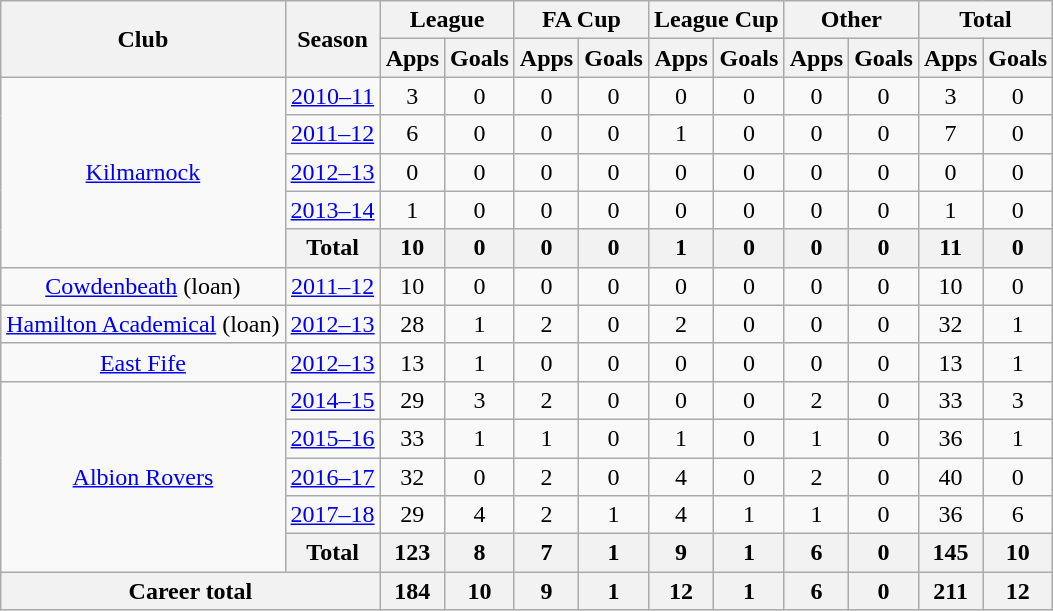<table class="wikitable" style="text-align: center;">
<tr>
<th rowspan="2">Club</th>
<th rowspan="2">Season</th>
<th colspan="2">League</th>
<th colspan="2">FA Cup</th>
<th colspan="2">League Cup</th>
<th colspan="2">Other</th>
<th colspan="2">Total</th>
</tr>
<tr>
<th>Apps</th>
<th>Goals</th>
<th>Apps</th>
<th>Goals</th>
<th>Apps</th>
<th>Goals</th>
<th>Apps</th>
<th>Goals</th>
<th>Apps</th>
<th>Goals</th>
</tr>
<tr>
<td rowspan="5" valign="center"><a href='#'>Kilmarnock</a></td>
<td><a href='#'>2010–11</a></td>
<td>3</td>
<td>0</td>
<td>0</td>
<td>0</td>
<td>0</td>
<td>0</td>
<td>0</td>
<td>0</td>
<td>3</td>
<td>0</td>
</tr>
<tr>
<td><a href='#'>2011–12</a></td>
<td>6</td>
<td>0</td>
<td>0</td>
<td>0</td>
<td>1</td>
<td>0</td>
<td>0</td>
<td>0</td>
<td>7</td>
<td>0</td>
</tr>
<tr>
<td><a href='#'>2012–13</a></td>
<td>0</td>
<td>0</td>
<td>0</td>
<td>0</td>
<td>0</td>
<td>0</td>
<td>0</td>
<td>0</td>
<td>0</td>
<td>0</td>
</tr>
<tr>
<td><a href='#'>2013–14</a></td>
<td>1</td>
<td>0</td>
<td>0</td>
<td>0</td>
<td>0</td>
<td>0</td>
<td>0</td>
<td>0</td>
<td>1</td>
<td>0</td>
</tr>
<tr>
<th>Total</th>
<th>10</th>
<th>0</th>
<th>0</th>
<th>0</th>
<th>1</th>
<th>0</th>
<th>0</th>
<th>0</th>
<th>11</th>
<th>0</th>
</tr>
<tr>
<td rowspan="1" valign="center"><a href='#'>Cowdenbeath</a> (loan)</td>
<td><a href='#'>2011–12</a></td>
<td>10</td>
<td>0</td>
<td>0</td>
<td>0</td>
<td>0</td>
<td>0</td>
<td>0</td>
<td>0</td>
<td>10</td>
<td>0</td>
</tr>
<tr>
<td rowspan="1" valign="center"><a href='#'>Hamilton Academical</a> (loan)</td>
<td><a href='#'>2012–13</a></td>
<td>28</td>
<td>1</td>
<td>2</td>
<td>0</td>
<td>2</td>
<td>0</td>
<td>0</td>
<td>0</td>
<td>32</td>
<td>1</td>
</tr>
<tr>
<td rowspan="1" valign="center"><a href='#'>East Fife</a></td>
<td><a href='#'>2012–13</a></td>
<td>13</td>
<td>1</td>
<td>0</td>
<td>0</td>
<td>0</td>
<td>0</td>
<td>0</td>
<td>0</td>
<td>13</td>
<td>1</td>
</tr>
<tr>
<td rowspan="5" valign="center"><a href='#'>Albion Rovers</a></td>
<td><a href='#'>2014–15</a></td>
<td>29</td>
<td>3</td>
<td>2</td>
<td>0</td>
<td>0</td>
<td>0</td>
<td>2</td>
<td>0</td>
<td>33</td>
<td>3</td>
</tr>
<tr>
<td><a href='#'>2015–16</a></td>
<td>33</td>
<td>1</td>
<td>1</td>
<td>0</td>
<td>1</td>
<td>0</td>
<td>1</td>
<td>0</td>
<td>36</td>
<td>1</td>
</tr>
<tr>
<td><a href='#'>2016–17</a></td>
<td>32</td>
<td>0</td>
<td>2</td>
<td>0</td>
<td>4</td>
<td>0</td>
<td>2</td>
<td>0</td>
<td>40</td>
<td>0</td>
</tr>
<tr>
<td><a href='#'>2017–18</a></td>
<td>29</td>
<td>4</td>
<td>2</td>
<td>1</td>
<td>4</td>
<td>1</td>
<td>1</td>
<td>0</td>
<td>36</td>
<td>6</td>
</tr>
<tr>
<th>Total</th>
<th>123</th>
<th>8</th>
<th>7</th>
<th>1</th>
<th>9</th>
<th>1</th>
<th>6</th>
<th>0</th>
<th>145</th>
<th>10</th>
</tr>
<tr>
<th colspan="2">Career total</th>
<th>184</th>
<th>10</th>
<th>9</th>
<th>1</th>
<th>12</th>
<th>1</th>
<th>6</th>
<th>0</th>
<th>211</th>
<th>12</th>
</tr>
</table>
